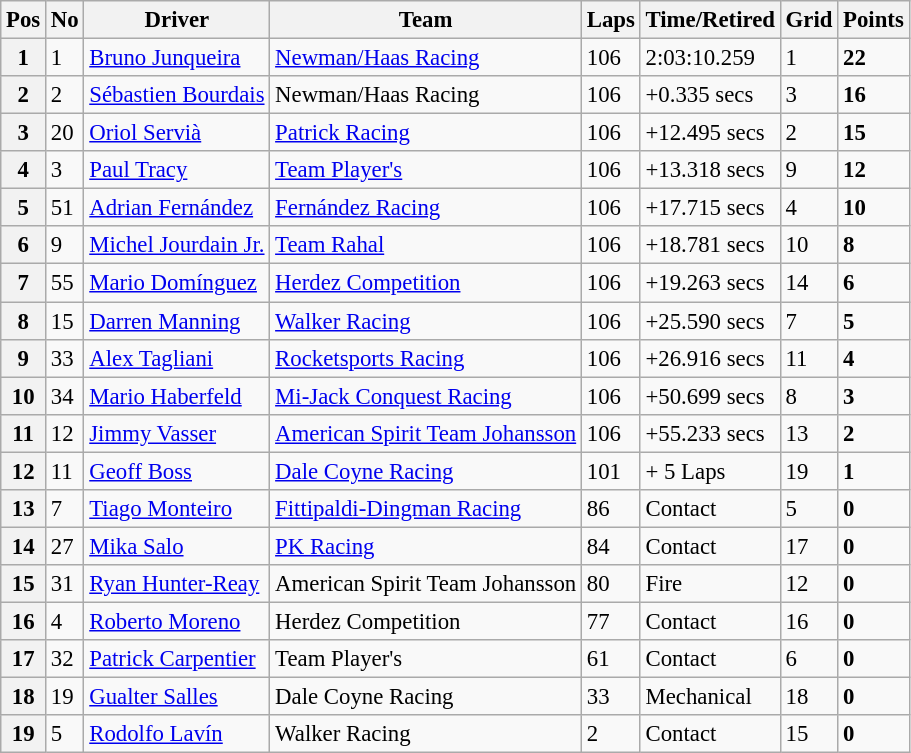<table class="wikitable" style="font-size:95%;">
<tr>
<th>Pos</th>
<th>No</th>
<th>Driver</th>
<th>Team</th>
<th>Laps</th>
<th>Time/Retired</th>
<th>Grid</th>
<th>Points</th>
</tr>
<tr>
<th>1</th>
<td>1</td>
<td> <a href='#'>Bruno Junqueira</a></td>
<td><a href='#'>Newman/Haas Racing</a></td>
<td>106</td>
<td>2:03:10.259</td>
<td>1</td>
<td><strong>22</strong></td>
</tr>
<tr>
<th>2</th>
<td>2</td>
<td> <a href='#'>Sébastien Bourdais</a></td>
<td>Newman/Haas Racing</td>
<td>106</td>
<td>+0.335 secs</td>
<td>3</td>
<td><strong>16</strong></td>
</tr>
<tr>
<th>3</th>
<td>20</td>
<td> <a href='#'>Oriol Servià</a></td>
<td><a href='#'>Patrick Racing</a></td>
<td>106</td>
<td>+12.495 secs</td>
<td>2</td>
<td><strong>15</strong></td>
</tr>
<tr>
<th>4</th>
<td>3</td>
<td> <a href='#'>Paul Tracy</a></td>
<td><a href='#'>Team Player's</a></td>
<td>106</td>
<td>+13.318 secs</td>
<td>9</td>
<td><strong>12</strong></td>
</tr>
<tr>
<th>5</th>
<td>51</td>
<td> <a href='#'>Adrian Fernández</a></td>
<td><a href='#'>Fernández Racing</a></td>
<td>106</td>
<td>+17.715 secs</td>
<td>4</td>
<td><strong>10</strong></td>
</tr>
<tr>
<th>6</th>
<td>9</td>
<td> <a href='#'>Michel Jourdain Jr.</a></td>
<td><a href='#'>Team Rahal</a></td>
<td>106</td>
<td>+18.781 secs</td>
<td>10</td>
<td><strong>8</strong></td>
</tr>
<tr>
<th>7</th>
<td>55</td>
<td> <a href='#'>Mario Domínguez</a></td>
<td><a href='#'>Herdez Competition</a></td>
<td>106</td>
<td>+19.263 secs</td>
<td>14</td>
<td><strong>6</strong></td>
</tr>
<tr>
<th>8</th>
<td>15</td>
<td> <a href='#'>Darren Manning</a></td>
<td><a href='#'>Walker Racing</a></td>
<td>106</td>
<td>+25.590 secs</td>
<td>7</td>
<td><strong>5</strong></td>
</tr>
<tr>
<th>9</th>
<td>33</td>
<td> <a href='#'>Alex Tagliani</a></td>
<td><a href='#'>Rocketsports Racing</a></td>
<td>106</td>
<td>+26.916 secs</td>
<td>11</td>
<td><strong>4</strong></td>
</tr>
<tr>
<th>10</th>
<td>34</td>
<td> <a href='#'>Mario Haberfeld</a></td>
<td><a href='#'>Mi-Jack Conquest Racing</a></td>
<td>106</td>
<td>+50.699 secs</td>
<td>8</td>
<td><strong>3</strong></td>
</tr>
<tr>
<th>11</th>
<td>12</td>
<td> <a href='#'>Jimmy Vasser</a></td>
<td><a href='#'>American Spirit Team Johansson</a></td>
<td>106</td>
<td>+55.233 secs</td>
<td>13</td>
<td><strong>2</strong></td>
</tr>
<tr>
<th>12</th>
<td>11</td>
<td> <a href='#'>Geoff Boss</a></td>
<td><a href='#'>Dale Coyne Racing</a></td>
<td>101</td>
<td>+ 5 Laps</td>
<td>19</td>
<td><strong>1</strong></td>
</tr>
<tr>
<th>13</th>
<td>7</td>
<td> <a href='#'>Tiago Monteiro</a></td>
<td><a href='#'>Fittipaldi-Dingman Racing</a></td>
<td>86</td>
<td>Contact</td>
<td>5</td>
<td><strong>0</strong></td>
</tr>
<tr>
<th>14</th>
<td>27</td>
<td> <a href='#'>Mika Salo</a></td>
<td><a href='#'>PK Racing</a></td>
<td>84</td>
<td>Contact</td>
<td>17</td>
<td><strong>0</strong></td>
</tr>
<tr>
<th>15</th>
<td>31</td>
<td> <a href='#'>Ryan Hunter-Reay</a></td>
<td>American Spirit Team Johansson</td>
<td>80</td>
<td>Fire</td>
<td>12</td>
<td><strong>0</strong></td>
</tr>
<tr>
<th>16</th>
<td>4</td>
<td> <a href='#'>Roberto Moreno</a></td>
<td>Herdez Competition</td>
<td>77</td>
<td>Contact</td>
<td>16</td>
<td><strong>0</strong></td>
</tr>
<tr>
<th>17</th>
<td>32</td>
<td> <a href='#'>Patrick Carpentier</a></td>
<td>Team Player's</td>
<td>61</td>
<td>Contact</td>
<td>6</td>
<td><strong>0</strong></td>
</tr>
<tr>
<th>18</th>
<td>19</td>
<td> <a href='#'>Gualter Salles</a></td>
<td>Dale Coyne Racing</td>
<td>33</td>
<td>Mechanical</td>
<td>18</td>
<td><strong>0</strong></td>
</tr>
<tr>
<th>19</th>
<td>5</td>
<td> <a href='#'>Rodolfo Lavín</a></td>
<td>Walker Racing</td>
<td>2</td>
<td>Contact</td>
<td>15</td>
<td><strong>0</strong></td>
</tr>
</table>
